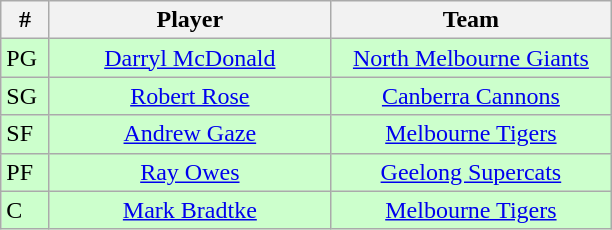<table class="wikitable" style="text-align:center">
<tr>
<th width=25>#</th>
<th width=180>Player</th>
<th width=180>Team</th>
</tr>
<tr style="background:#cfc;">
<td align=left>PG</td>
<td><a href='#'>Darryl McDonald</a></td>
<td><a href='#'>North Melbourne Giants</a></td>
</tr>
<tr style="background:#cfc;">
<td align=left>SG</td>
<td><a href='#'>Robert Rose</a></td>
<td><a href='#'>Canberra Cannons</a></td>
</tr>
<tr style="background:#cfc;">
<td align=left>SF</td>
<td><a href='#'>Andrew Gaze</a></td>
<td><a href='#'>Melbourne Tigers</a></td>
</tr>
<tr style="background:#cfc;">
<td align=left>PF</td>
<td><a href='#'>Ray Owes</a></td>
<td><a href='#'>Geelong Supercats</a></td>
</tr>
<tr style="background:#cfc;">
<td align=left>C</td>
<td><a href='#'>Mark Bradtke</a></td>
<td><a href='#'>Melbourne Tigers</a></td>
</tr>
</table>
